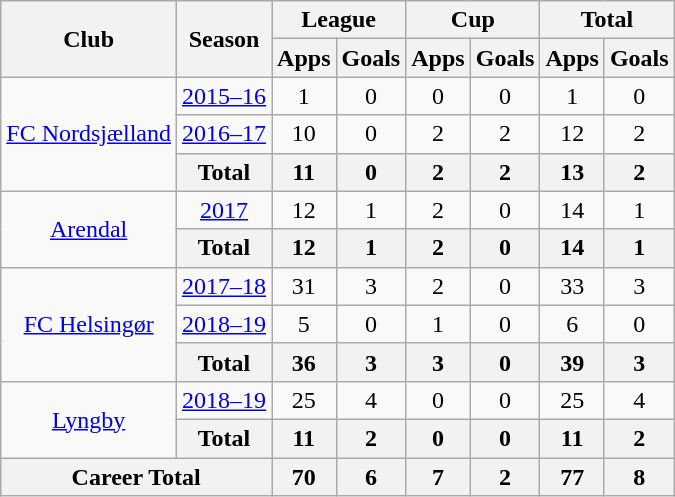<table class="wikitable" style="text-align: center;">
<tr>
<th rowspan="2">Club</th>
<th rowspan="2">Season</th>
<th colspan="2">League</th>
<th colspan="2">Cup</th>
<th colspan="2">Total</th>
</tr>
<tr>
<th>Apps</th>
<th>Goals</th>
<th>Apps</th>
<th>Goals</th>
<th>Apps</th>
<th>Goals</th>
</tr>
<tr>
<td rowspan="3" valign="center"><a href='#'>FC Nordsjælland</a></td>
<td><a href='#'>2015–16</a></td>
<td>1</td>
<td>0</td>
<td>0</td>
<td>0</td>
<td>1</td>
<td>0</td>
</tr>
<tr>
<td><a href='#'>2016–17</a></td>
<td>10</td>
<td>0</td>
<td>2</td>
<td>2</td>
<td>12</td>
<td>2</td>
</tr>
<tr>
<th colspan="1">Total</th>
<th>11</th>
<th>0</th>
<th>2</th>
<th>2</th>
<th>13</th>
<th>2</th>
</tr>
<tr>
<td rowspan="2" valign="center"><a href='#'>Arendal</a></td>
<td><a href='#'>2017</a></td>
<td>12</td>
<td>1</td>
<td>2</td>
<td>0</td>
<td>14</td>
<td>1</td>
</tr>
<tr>
<th colspan="1">Total</th>
<th>12</th>
<th>1</th>
<th>2</th>
<th>0</th>
<th>14</th>
<th>1</th>
</tr>
<tr>
<td rowspan="3" valign="center"><a href='#'>FC Helsingør</a></td>
<td><a href='#'>2017–18</a></td>
<td>31</td>
<td>3</td>
<td>2</td>
<td>0</td>
<td>33</td>
<td>3</td>
</tr>
<tr>
<td><a href='#'>2018–19</a></td>
<td>5</td>
<td>0</td>
<td>1</td>
<td>0</td>
<td>6</td>
<td>0</td>
</tr>
<tr>
<th colspan="1">Total</th>
<th>36</th>
<th>3</th>
<th>3</th>
<th>0</th>
<th>39</th>
<th>3</th>
</tr>
<tr>
<td rowspan="2" valign="center"><a href='#'>Lyngby</a></td>
<td><a href='#'>2018–19</a></td>
<td>25</td>
<td>4</td>
<td>0</td>
<td>0</td>
<td>25</td>
<td>4</td>
</tr>
<tr>
<th colspan="1">Total</th>
<th>11</th>
<th>2</th>
<th>0</th>
<th>0</th>
<th>11</th>
<th>2</th>
</tr>
<tr>
<th colspan="2">Career Total</th>
<th>70</th>
<th>6</th>
<th>7</th>
<th>2</th>
<th>77</th>
<th>8</th>
</tr>
</table>
